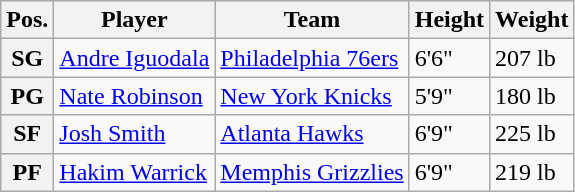<table class="wikitable">
<tr>
<th>Pos.</th>
<th>Player</th>
<th>Team</th>
<th>Height</th>
<th>Weight</th>
</tr>
<tr>
<th>SG</th>
<td><a href='#'>Andre Iguodala</a></td>
<td><a href='#'>Philadelphia 76ers</a></td>
<td>6'6"</td>
<td>207 lb</td>
</tr>
<tr>
<th>PG</th>
<td><a href='#'>Nate Robinson</a></td>
<td><a href='#'>New York Knicks</a></td>
<td>5'9"</td>
<td>180 lb</td>
</tr>
<tr>
<th>SF</th>
<td><a href='#'>Josh Smith</a></td>
<td><a href='#'>Atlanta Hawks</a></td>
<td>6'9"</td>
<td>225 lb</td>
</tr>
<tr>
<th>PF</th>
<td><a href='#'>Hakim Warrick</a></td>
<td><a href='#'>Memphis Grizzlies</a></td>
<td>6'9"</td>
<td>219 lb</td>
</tr>
</table>
